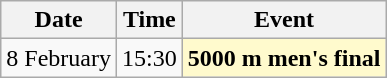<table class=wikitable>
<tr>
<th>Date</th>
<th>Time</th>
<th>Event</th>
</tr>
<tr>
<td>8 February</td>
<td>15:30</td>
<td style=background:lemonchiffon><strong>5000 m men's final</strong></td>
</tr>
</table>
